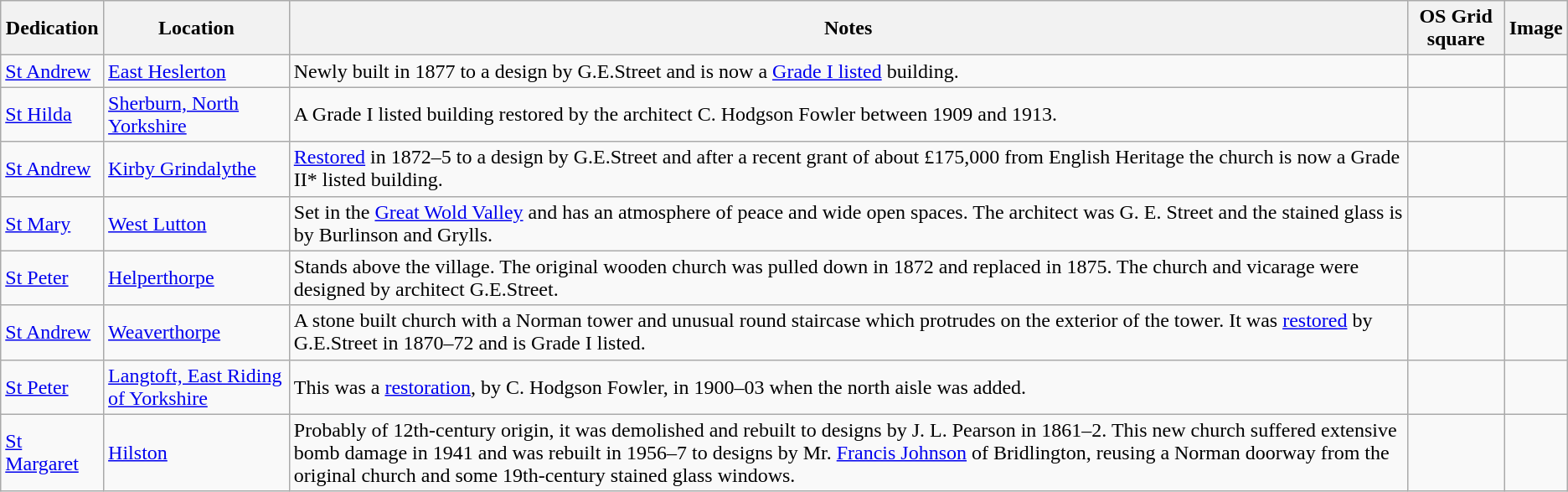<table class="wikitable sortable">
<tr>
<th>Dedication</th>
<th>Location</th>
<th>Notes</th>
<th>OS Grid square</th>
<th class="unsortable">Image</th>
</tr>
<tr>
<td><a href='#'>St Andrew</a></td>
<td><a href='#'>East Heslerton</a></td>
<td>Newly built in 1877 to a design by G.E.Street and is now a <a href='#'>Grade I listed</a> building.</td>
<td></td>
<td></td>
</tr>
<tr>
<td><a href='#'>St Hilda</a></td>
<td><a href='#'>Sherburn, North Yorkshire</a></td>
<td>A Grade I listed building restored by the architect C. Hodgson Fowler between 1909 and 1913.</td>
<td></td>
<td></td>
</tr>
<tr>
<td><a href='#'>St Andrew</a></td>
<td><a href='#'>Kirby Grindalythe</a></td>
<td><a href='#'>Restored</a> in 1872–5 to a design by G.E.Street and after a recent grant of about £175,000 from English Heritage the church is now a Grade II* listed building.</td>
<td></td>
<td></td>
</tr>
<tr>
<td><a href='#'>St Mary</a></td>
<td><a href='#'>West Lutton</a></td>
<td>Set in the <a href='#'>Great Wold Valley</a> and has an atmosphere of peace and wide open spaces. The architect was G. E. Street and the stained glass is by Burlinson and Grylls.</td>
<td></td>
<td></td>
</tr>
<tr>
<td><a href='#'>St Peter</a></td>
<td><a href='#'>Helperthorpe</a></td>
<td>Stands above the village. The original wooden church was pulled down in 1872 and replaced in 1875. The church and vicarage were designed by architect G.E.Street.</td>
<td></td>
<td></td>
</tr>
<tr>
<td><a href='#'>St Andrew</a></td>
<td><a href='#'>Weaverthorpe</a></td>
<td>A stone built church with a Norman tower and unusual round staircase which protrudes on the exterior of the tower. It was <a href='#'>restored</a> by G.E.Street in 1870–72 and is Grade I listed.</td>
<td></td>
<td></td>
</tr>
<tr>
<td><a href='#'>St Peter</a></td>
<td><a href='#'>Langtoft, East Riding of Yorkshire</a></td>
<td>This was a <a href='#'>restoration</a>, by C. Hodgson Fowler, in 1900–03 when the north aisle was added.</td>
<td></td>
<td></td>
</tr>
<tr>
<td><a href='#'>St Margaret</a></td>
<td><a href='#'>Hilston</a></td>
<td>Probably of 12th-century origin, it was demolished and rebuilt to designs by J. L. Pearson in 1861–2. This new church suffered extensive bomb damage in 1941 and was rebuilt in 1956–7 to designs by Mr. <a href='#'>Francis Johnson</a> of Bridlington, reusing a Norman doorway from the original church and some 19th-century stained glass windows.</td>
<td></td>
<td></td>
</tr>
</table>
